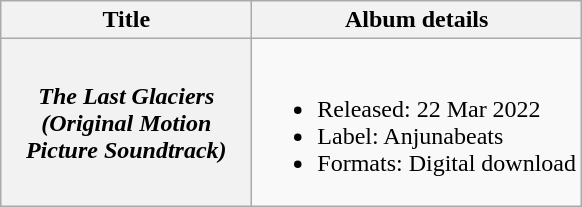<table class="wikitable plainrowheaders">
<tr>
<th style="width:10em;">Title</th>
<th>Album details</th>
</tr>
<tr>
<th scope="row"><em>The Last Glaciers (Original Motion Picture Soundtrack)</em></th>
<td><br><ul><li>Released: 22 Mar 2022</li><li>Label: Anjunabeats</li><li>Formats: Digital download</li></ul></td>
</tr>
</table>
